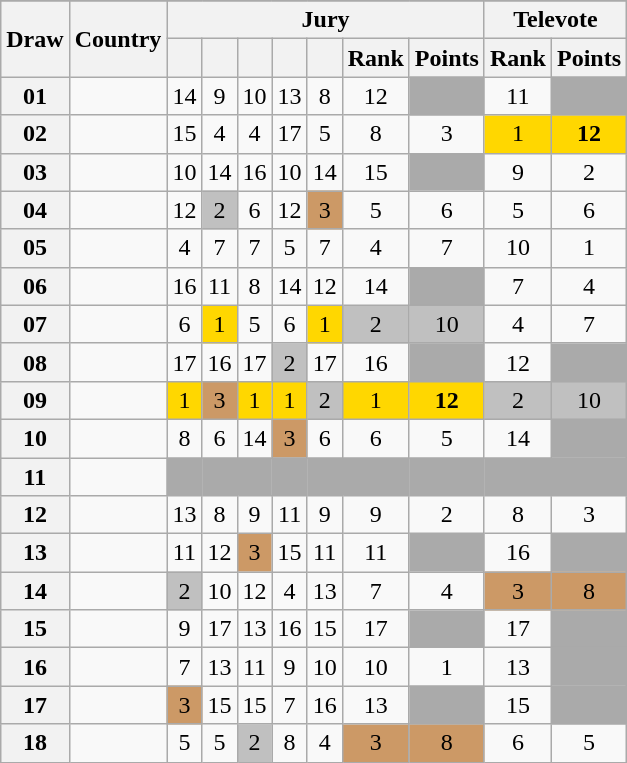<table class="sortable wikitable collapsible plainrowheaders" style="text-align:center;">
<tr>
</tr>
<tr>
<th scope="col" rowspan="2">Draw</th>
<th scope="col" rowspan="2">Country</th>
<th scope="col" colspan="7">Jury</th>
<th scope="col" colspan="2">Televote</th>
</tr>
<tr>
<th scope="col"><small></small></th>
<th scope="col"><small></small></th>
<th scope="col"><small></small></th>
<th scope="col"><small></small></th>
<th scope="col"><small></small></th>
<th scope="col">Rank</th>
<th scope="col">Points</th>
<th scope="col">Rank</th>
<th scope="col">Points</th>
</tr>
<tr>
<th scope="row" style="text-align:center;">01</th>
<td style="text-align:left;"></td>
<td>14</td>
<td>9</td>
<td>10</td>
<td>13</td>
<td>8</td>
<td>12</td>
<td style="background:#AAAAAA;"></td>
<td>11</td>
<td style="background:#AAAAAA;"></td>
</tr>
<tr>
<th scope="row" style="text-align:center;">02</th>
<td style="text-align:left;"></td>
<td>15</td>
<td>4</td>
<td>4</td>
<td>17</td>
<td>5</td>
<td>8</td>
<td>3</td>
<td style="background:gold;">1</td>
<td style="background:gold;"><strong>12</strong></td>
</tr>
<tr>
<th scope="row" style="text-align:center;">03</th>
<td style="text-align:left;"></td>
<td>10</td>
<td>14</td>
<td>16</td>
<td>10</td>
<td>14</td>
<td>15</td>
<td style="background:#AAAAAA;"></td>
<td>9</td>
<td>2</td>
</tr>
<tr>
<th scope="row" style="text-align:center;">04</th>
<td style="text-align:left;"></td>
<td>12</td>
<td style="background:silver;">2</td>
<td>6</td>
<td>12</td>
<td style="background:#CC9966;">3</td>
<td>5</td>
<td>6</td>
<td>5</td>
<td>6</td>
</tr>
<tr>
<th scope="row" style="text-align:center;">05</th>
<td style="text-align:left;"></td>
<td>4</td>
<td>7</td>
<td>7</td>
<td>5</td>
<td>7</td>
<td>4</td>
<td>7</td>
<td>10</td>
<td>1</td>
</tr>
<tr>
<th scope="row" style="text-align:center;">06</th>
<td style="text-align:left;"></td>
<td>16</td>
<td>11</td>
<td>8</td>
<td>14</td>
<td>12</td>
<td>14</td>
<td style="background:#AAAAAA;"></td>
<td>7</td>
<td>4</td>
</tr>
<tr>
<th scope="row" style="text-align:center;">07</th>
<td style="text-align:left;"></td>
<td>6</td>
<td style="background:gold;">1</td>
<td>5</td>
<td>6</td>
<td style="background:gold;">1</td>
<td style="background:silver;">2</td>
<td style="background:silver;">10</td>
<td>4</td>
<td>7</td>
</tr>
<tr>
<th scope="row" style="text-align:center;">08</th>
<td style="text-align:left;"></td>
<td>17</td>
<td>16</td>
<td>17</td>
<td style="background:silver;">2</td>
<td>17</td>
<td>16</td>
<td style="background:#AAAAAA;"></td>
<td>12</td>
<td style="background:#AAAAAA;"></td>
</tr>
<tr>
<th scope="row" style="text-align:center;">09</th>
<td style="text-align:left;"></td>
<td style="background:gold;">1</td>
<td style="background:#CC9966;">3</td>
<td style="background:gold;">1</td>
<td style="background:gold;">1</td>
<td style="background:silver;">2</td>
<td style="background:gold;">1</td>
<td style="background:gold;"><strong>12</strong></td>
<td style="background:silver;">2</td>
<td style="background:silver;">10</td>
</tr>
<tr>
<th scope="row" style="text-align:center;">10</th>
<td style="text-align:left;"></td>
<td>8</td>
<td>6</td>
<td>14</td>
<td style="background:#CC9966;">3</td>
<td>6</td>
<td>6</td>
<td>5</td>
<td>14</td>
<td style="background:#AAAAAA;"></td>
</tr>
<tr class="sortbottom">
<th scope="row" style="text-align:center;">11</th>
<td style="text-align:left;"></td>
<td style="background:#AAAAAA;"></td>
<td style="background:#AAAAAA;"></td>
<td style="background:#AAAAAA;"></td>
<td style="background:#AAAAAA;"></td>
<td style="background:#AAAAAA;"></td>
<td style="background:#AAAAAA;"></td>
<td style="background:#AAAAAA;"></td>
<td style="background:#AAAAAA;"></td>
<td style="background:#AAAAAA;"></td>
</tr>
<tr>
<th scope="row" style="text-align:center;">12</th>
<td style="text-align:left;"></td>
<td>13</td>
<td>8</td>
<td>9</td>
<td>11</td>
<td>9</td>
<td>9</td>
<td>2</td>
<td>8</td>
<td>3</td>
</tr>
<tr>
<th scope="row" style="text-align:center;">13</th>
<td style="text-align:left;"></td>
<td>11</td>
<td>12</td>
<td style="background:#CC9966;">3</td>
<td>15</td>
<td>11</td>
<td>11</td>
<td style="background:#AAAAAA;"></td>
<td>16</td>
<td style="background:#AAAAAA;"></td>
</tr>
<tr>
<th scope="row" style="text-align:center;">14</th>
<td style="text-align:left;"></td>
<td style="background:silver;">2</td>
<td>10</td>
<td>12</td>
<td>4</td>
<td>13</td>
<td>7</td>
<td>4</td>
<td style="background:#CC9966;">3</td>
<td style="background:#CC9966;">8</td>
</tr>
<tr>
<th scope="row" style="text-align:center;">15</th>
<td style="text-align:left;"></td>
<td>9</td>
<td>17</td>
<td>13</td>
<td>16</td>
<td>15</td>
<td>17</td>
<td style="background:#AAAAAA;"></td>
<td>17</td>
<td style="background:#AAAAAA;"></td>
</tr>
<tr>
<th scope="row" style="text-align:center;">16</th>
<td style="text-align:left;"></td>
<td>7</td>
<td>13</td>
<td>11</td>
<td>9</td>
<td>10</td>
<td>10</td>
<td>1</td>
<td>13</td>
<td style="background:#AAAAAA;"></td>
</tr>
<tr>
<th scope="row" style="text-align:center;">17</th>
<td style="text-align:left;"></td>
<td style="background:#CC9966;">3</td>
<td>15</td>
<td>15</td>
<td>7</td>
<td>16</td>
<td>13</td>
<td style="background:#AAAAAA;"></td>
<td>15</td>
<td style="background:#AAAAAA;"></td>
</tr>
<tr>
<th scope="row" style="text-align:center;">18</th>
<td style="text-align:left;"></td>
<td>5</td>
<td>5</td>
<td style="background:silver;">2</td>
<td>8</td>
<td>4</td>
<td style="background:#CC9966;">3</td>
<td style="background:#CC9966;">8</td>
<td>6</td>
<td>5</td>
</tr>
</table>
